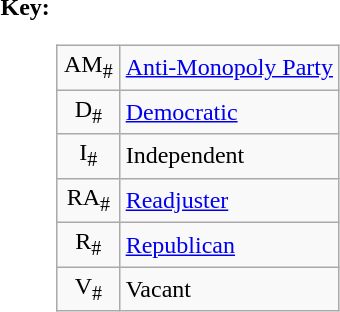<table>
<tr valign=top>
<th>Key:</th>
<td><br><table class=wikitable>
<tr>
<td align=center width=35px >AM<sub>#</sub></td>
<td><a href='#'>Anti-Monopoly Party</a></td>
</tr>
<tr>
<td align=center width=35px >D<sub>#</sub></td>
<td><a href='#'>Democratic</a></td>
</tr>
<tr>
<td align=center width=35px >I<sub>#</sub></td>
<td>Independent</td>
</tr>
<tr>
<td align=center width=35px ><span>RA<sub>#</sub></span></td>
<td><a href='#'>Readjuster</a></td>
</tr>
<tr>
<td align=center width=35px >R<sub>#</sub></td>
<td><a href='#'>Republican</a></td>
</tr>
<tr>
<td align=center width=35px >V<sub>#</sub></td>
<td>Vacant</td>
</tr>
</table>
</td>
</tr>
</table>
